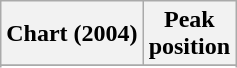<table class="wikitable sortable plainrowheaders" style="text-align:center">
<tr>
<th scope="col">Chart (2004)</th>
<th scope="col">Peak<br> position</th>
</tr>
<tr>
</tr>
<tr>
</tr>
<tr>
</tr>
<tr>
</tr>
<tr>
</tr>
<tr>
</tr>
<tr>
</tr>
</table>
